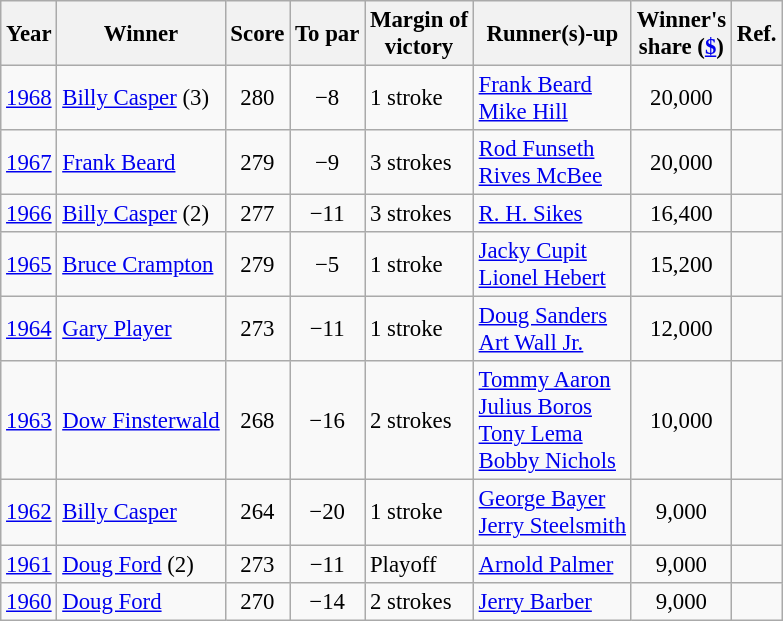<table class="wikitable" style="font-size:95%">
<tr>
<th>Year</th>
<th>Winner</th>
<th>Score</th>
<th>To par</th>
<th>Margin of<br>victory</th>
<th>Runner(s)-up</th>
<th>Winner's<br>share (<a href='#'>$</a>)</th>
<th>Ref.</th>
</tr>
<tr>
<td><a href='#'>1968</a></td>
<td> <a href='#'>Billy Casper</a> (3)</td>
<td align=center>280</td>
<td align=center>−8</td>
<td>1 stroke</td>
<td> <a href='#'>Frank Beard</a><br> <a href='#'>Mike Hill</a></td>
<td align=center>20,000</td>
<td></td>
</tr>
<tr>
<td><a href='#'>1967</a></td>
<td> <a href='#'>Frank Beard</a></td>
<td align=center>279</td>
<td align=center>−9</td>
<td>3 strokes</td>
<td> <a href='#'>Rod Funseth</a><br> <a href='#'>Rives McBee</a></td>
<td align=center>20,000</td>
<td></td>
</tr>
<tr>
<td><a href='#'>1966</a></td>
<td> <a href='#'>Billy Casper</a> (2)</td>
<td align=center>277</td>
<td align=center>−11</td>
<td>3 strokes</td>
<td> <a href='#'>R. H. Sikes</a></td>
<td align=center>16,400</td>
<td></td>
</tr>
<tr>
<td><a href='#'>1965</a></td>
<td> <a href='#'>Bruce Crampton</a></td>
<td align=center>279</td>
<td align=center>−5</td>
<td>1 stroke</td>
<td> <a href='#'>Jacky Cupit</a><br> <a href='#'>Lionel Hebert</a></td>
<td align=center>15,200</td>
<td></td>
</tr>
<tr>
<td><a href='#'>1964</a></td>
<td> <a href='#'>Gary Player</a></td>
<td align=center>273</td>
<td align=center>−11</td>
<td>1 stroke</td>
<td> <a href='#'>Doug Sanders</a><br> <a href='#'>Art Wall Jr.</a></td>
<td align=center>12,000</td>
<td></td>
</tr>
<tr>
<td><a href='#'>1963</a></td>
<td> <a href='#'>Dow Finsterwald</a></td>
<td align=center>268</td>
<td align=center>−16</td>
<td>2 strokes</td>
<td> <a href='#'>Tommy Aaron</a><br> <a href='#'>Julius Boros</a><br> <a href='#'>Tony Lema</a><br> <a href='#'>Bobby Nichols</a></td>
<td align=center>10,000</td>
<td></td>
</tr>
<tr>
<td><a href='#'>1962</a></td>
<td> <a href='#'>Billy Casper</a></td>
<td align=center>264</td>
<td align=center>−20</td>
<td>1 stroke</td>
<td> <a href='#'>George Bayer</a><br> <a href='#'>Jerry Steelsmith</a></td>
<td align=center>9,000</td>
<td></td>
</tr>
<tr>
<td><a href='#'>1961</a></td>
<td> <a href='#'>Doug Ford</a> (2)</td>
<td align=center>273</td>
<td align=center>−11</td>
<td>Playoff</td>
<td> <a href='#'>Arnold Palmer</a></td>
<td align=center>9,000</td>
<td></td>
</tr>
<tr>
<td><a href='#'>1960</a></td>
<td> <a href='#'>Doug Ford</a></td>
<td align=center>270</td>
<td align=center>−14</td>
<td>2 strokes</td>
<td> <a href='#'>Jerry Barber</a></td>
<td align=center>9,000</td>
<td></td>
</tr>
</table>
